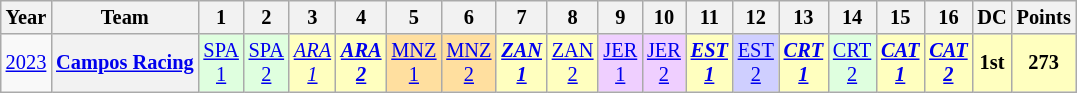<table class="wikitable" style="text-align:center; font-size:85%">
<tr>
<th>Year</th>
<th>Team</th>
<th>1</th>
<th>2</th>
<th>3</th>
<th>4</th>
<th>5</th>
<th>6</th>
<th>7</th>
<th>8</th>
<th>9</th>
<th>10</th>
<th>11</th>
<th>12</th>
<th>13</th>
<th>14</th>
<th>15</th>
<th>16</th>
<th>DC</th>
<th>Points</th>
</tr>
<tr>
<td><a href='#'>2023</a></td>
<th nowrap><a href='#'>Campos Racing</a></th>
<td style="background:#DFFFDF"><a href='#'>SPA<br>1</a><br></td>
<td style="background:#DFFFDF"><a href='#'>SPA<br>2</a><br></td>
<td style="background:#FFFFBF"><em><a href='#'>ARA<br>1</a></em><br></td>
<td style="background:#FFFFBF"><strong><em><a href='#'>ARA<br>2</a></em></strong><br></td>
<td style="background:#FFDF9F"><a href='#'>MNZ<br>1</a><br></td>
<td style="background:#FFDF9F"><a href='#'>MNZ<br>2</a><br></td>
<td style="background:#FFFFBF"><strong><em><a href='#'>ZAN<br>1</a></em></strong><br></td>
<td style="background:#FFFFBF"><a href='#'>ZAN<br>2</a><br></td>
<td style="background:#EFCFFF"><a href='#'>JER<br>1</a><br></td>
<td style="background:#EFCFFF"><a href='#'>JER<br>2</a><br></td>
<td style="background:#FFFFBF"><strong><em><a href='#'>EST<br>1</a></em></strong><br></td>
<td style="background:#CFCFFF"><a href='#'>EST<br>2</a><br></td>
<td style="background:#FFFFBF"><strong><em><a href='#'>CRT<br>1</a></em></strong><br></td>
<td style="background:#DFFFDF"><a href='#'>CRT<br>2</a><br></td>
<td style="background:#FFFFBF"><strong><em><a href='#'>CAT<br>1</a></em></strong><br></td>
<td style="background:#FFFFBF"><strong><em><a href='#'>CAT<br>2</a></em></strong><br></td>
<th style="background:#FFFFBF">1st</th>
<th style="background:#FFFFBF">273</th>
</tr>
</table>
